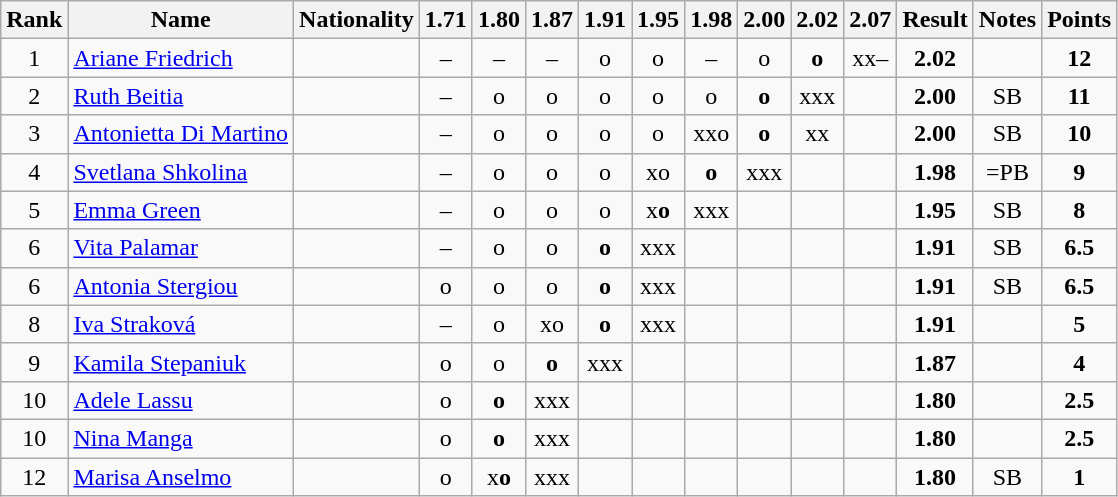<table class="wikitable sortable" style="text-align:center">
<tr>
<th>Rank</th>
<th>Name</th>
<th>Nationality</th>
<th>1.71</th>
<th>1.80</th>
<th>1.87</th>
<th>1.91</th>
<th>1.95</th>
<th>1.98</th>
<th>2.00</th>
<th>2.02</th>
<th>2.07</th>
<th>Result</th>
<th>Notes</th>
<th>Points</th>
</tr>
<tr>
<td>1</td>
<td align=left><a href='#'>Ariane Friedrich</a></td>
<td align=left></td>
<td>–</td>
<td>–</td>
<td>–</td>
<td>o</td>
<td>o</td>
<td>–</td>
<td>o</td>
<td><strong>o</strong></td>
<td>xx–</td>
<td><strong>2.02</strong></td>
<td></td>
<td><strong>12</strong></td>
</tr>
<tr>
<td>2</td>
<td align=left><a href='#'>Ruth Beitia</a></td>
<td align=left></td>
<td>–</td>
<td>o</td>
<td>o</td>
<td>o</td>
<td>o</td>
<td>o</td>
<td><strong>o</strong></td>
<td>xxx</td>
<td></td>
<td><strong>2.00</strong></td>
<td>SB</td>
<td><strong>11</strong></td>
</tr>
<tr>
<td>3</td>
<td align=left><a href='#'>Antonietta Di Martino</a></td>
<td align=left></td>
<td>–</td>
<td>o</td>
<td>o</td>
<td>o</td>
<td>o</td>
<td>xxo</td>
<td><strong>o</strong></td>
<td>xx</td>
<td></td>
<td><strong>2.00</strong></td>
<td>SB</td>
<td><strong>10</strong></td>
</tr>
<tr>
<td>4</td>
<td align=left><a href='#'>Svetlana Shkolina</a></td>
<td align=left></td>
<td>–</td>
<td>o</td>
<td>o</td>
<td>o</td>
<td>xo</td>
<td><strong>o</strong></td>
<td>xxx</td>
<td></td>
<td></td>
<td><strong>1.98</strong></td>
<td>=PB</td>
<td><strong>9</strong></td>
</tr>
<tr>
<td>5</td>
<td align=left><a href='#'>Emma Green</a></td>
<td align=left></td>
<td>–</td>
<td>o</td>
<td>o</td>
<td>o</td>
<td>x<strong>o</strong></td>
<td>xxx</td>
<td></td>
<td></td>
<td></td>
<td><strong>1.95</strong></td>
<td>SB</td>
<td><strong>8</strong></td>
</tr>
<tr>
<td>6</td>
<td align=left><a href='#'>Vita Palamar</a></td>
<td align=left></td>
<td>–</td>
<td>o</td>
<td>o</td>
<td><strong>o</strong></td>
<td>xxx</td>
<td></td>
<td></td>
<td></td>
<td></td>
<td><strong>1.91</strong></td>
<td>SB</td>
<td><strong>6.5</strong></td>
</tr>
<tr>
<td>6</td>
<td align=left><a href='#'>Antonia Stergiou</a></td>
<td align=left></td>
<td>o</td>
<td>o</td>
<td>o</td>
<td><strong>o</strong></td>
<td>xxx</td>
<td></td>
<td></td>
<td></td>
<td></td>
<td><strong>1.91</strong></td>
<td>SB</td>
<td><strong>6.5</strong></td>
</tr>
<tr>
<td>8</td>
<td align=left><a href='#'>Iva Straková</a></td>
<td align=left></td>
<td>–</td>
<td>o</td>
<td>xo</td>
<td><strong>o</strong></td>
<td>xxx</td>
<td></td>
<td></td>
<td></td>
<td></td>
<td><strong>1.91</strong></td>
<td></td>
<td><strong>5</strong></td>
</tr>
<tr>
<td>9</td>
<td align=left><a href='#'>Kamila Stepaniuk</a></td>
<td align=left></td>
<td>o</td>
<td>o</td>
<td><strong>o</strong></td>
<td>xxx</td>
<td></td>
<td></td>
<td></td>
<td></td>
<td></td>
<td><strong>1.87</strong></td>
<td></td>
<td><strong>4</strong></td>
</tr>
<tr>
<td>10</td>
<td align=left><a href='#'>Adele Lassu</a></td>
<td align=left></td>
<td>o</td>
<td><strong>o</strong></td>
<td>xxx</td>
<td></td>
<td></td>
<td></td>
<td></td>
<td></td>
<td></td>
<td><strong>1.80</strong></td>
<td></td>
<td><strong>2.5</strong></td>
</tr>
<tr>
<td>10</td>
<td align=left><a href='#'>Nina Manga</a></td>
<td align=left></td>
<td>o</td>
<td><strong>o</strong></td>
<td>xxx</td>
<td></td>
<td></td>
<td></td>
<td></td>
<td></td>
<td></td>
<td><strong>1.80</strong></td>
<td></td>
<td><strong>2.5</strong></td>
</tr>
<tr>
<td>12</td>
<td align=left><a href='#'>Marisa Anselmo</a></td>
<td align=left></td>
<td>o</td>
<td>x<strong>o</strong></td>
<td>xxx</td>
<td></td>
<td></td>
<td></td>
<td></td>
<td></td>
<td></td>
<td><strong>1.80</strong></td>
<td>SB</td>
<td><strong>1</strong></td>
</tr>
</table>
